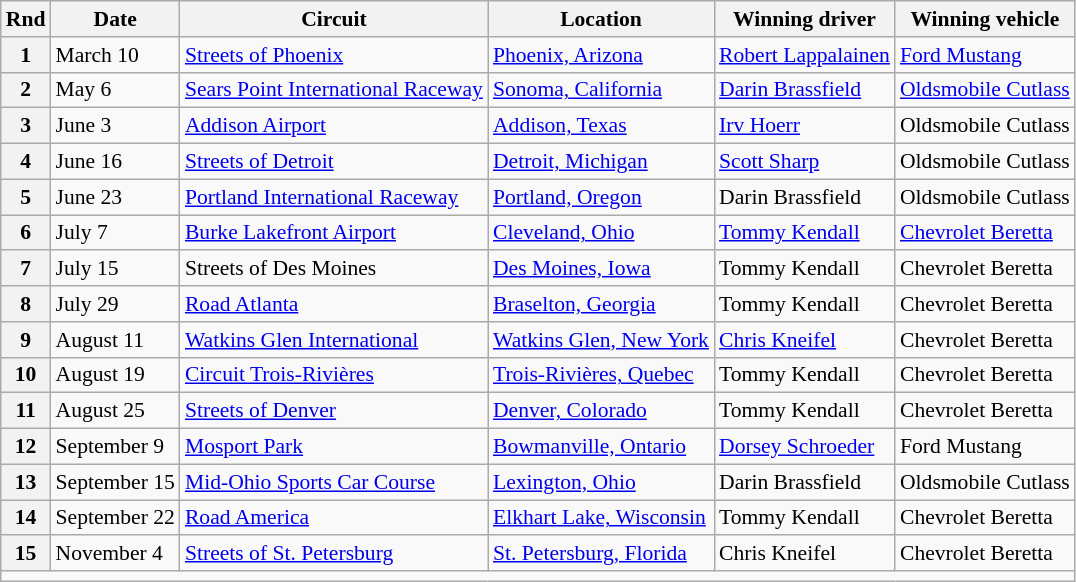<table class="wikitable" style="font-size: 90%;">
<tr>
<th>Rnd</th>
<th>Date</th>
<th>Circuit</th>
<th>Location</th>
<th>Winning driver</th>
<th>Winning vehicle</th>
</tr>
<tr>
<th>1</th>
<td>March 10</td>
<td><a href='#'>Streets of Phoenix</a></td>
<td><a href='#'>Phoenix, Arizona</a></td>
<td> <a href='#'>Robert Lappalainen</a></td>
<td><a href='#'>Ford Mustang</a></td>
</tr>
<tr>
<th>2</th>
<td>May 6</td>
<td><a href='#'>Sears Point International Raceway</a></td>
<td><a href='#'>Sonoma, California</a></td>
<td> <a href='#'>Darin Brassfield</a></td>
<td><a href='#'>Oldsmobile Cutlass</a></td>
</tr>
<tr>
<th>3</th>
<td>June 3</td>
<td><a href='#'>Addison Airport</a></td>
<td><a href='#'>Addison, Texas</a></td>
<td> <a href='#'>Irv Hoerr</a></td>
<td>Oldsmobile Cutlass</td>
</tr>
<tr>
<th>4</th>
<td>June 16</td>
<td><a href='#'>Streets of Detroit</a></td>
<td><a href='#'>Detroit, Michigan</a></td>
<td> <a href='#'>Scott Sharp</a></td>
<td>Oldsmobile Cutlass</td>
</tr>
<tr>
<th>5</th>
<td>June 23</td>
<td><a href='#'>Portland International Raceway</a></td>
<td><a href='#'>Portland, Oregon</a></td>
<td> Darin Brassfield</td>
<td>Oldsmobile Cutlass</td>
</tr>
<tr>
<th>6</th>
<td>July 7</td>
<td><a href='#'>Burke Lakefront Airport</a></td>
<td><a href='#'>Cleveland, Ohio</a></td>
<td> <a href='#'>Tommy Kendall</a></td>
<td><a href='#'>Chevrolet Beretta</a></td>
</tr>
<tr>
<th>7</th>
<td>July 15</td>
<td>Streets of Des Moines</td>
<td><a href='#'>Des Moines, Iowa</a></td>
<td> Tommy Kendall</td>
<td>Chevrolet Beretta</td>
</tr>
<tr>
<th>8</th>
<td>July 29</td>
<td><a href='#'>Road Atlanta</a></td>
<td><a href='#'>Braselton, Georgia</a></td>
<td> Tommy Kendall</td>
<td>Chevrolet Beretta</td>
</tr>
<tr>
<th>9</th>
<td>August 11</td>
<td><a href='#'>Watkins Glen International</a></td>
<td><a href='#'>Watkins Glen, New York</a></td>
<td> <a href='#'>Chris Kneifel</a></td>
<td>Chevrolet Beretta</td>
</tr>
<tr>
<th>10</th>
<td>August 19</td>
<td><a href='#'>Circuit Trois-Rivières</a></td>
<td><a href='#'>Trois-Rivières, Quebec</a></td>
<td> Tommy Kendall</td>
<td>Chevrolet Beretta</td>
</tr>
<tr>
<th>11</th>
<td>August 25</td>
<td><a href='#'>Streets of Denver</a></td>
<td><a href='#'>Denver, Colorado</a></td>
<td> Tommy Kendall</td>
<td>Chevrolet Beretta</td>
</tr>
<tr>
<th>12</th>
<td>September 9</td>
<td><a href='#'>Mosport Park</a></td>
<td><a href='#'>Bowmanville, Ontario</a></td>
<td> <a href='#'>Dorsey Schroeder</a></td>
<td>Ford Mustang</td>
</tr>
<tr>
<th>13</th>
<td>September 15</td>
<td><a href='#'>Mid-Ohio Sports Car Course</a></td>
<td><a href='#'>Lexington, Ohio</a></td>
<td> Darin Brassfield</td>
<td>Oldsmobile Cutlass</td>
</tr>
<tr>
<th>14</th>
<td>September 22</td>
<td><a href='#'>Road America</a></td>
<td><a href='#'>Elkhart Lake, Wisconsin</a></td>
<td> Tommy Kendall</td>
<td>Chevrolet Beretta</td>
</tr>
<tr>
<th>15</th>
<td>November 4</td>
<td><a href='#'>Streets of St. Petersburg</a></td>
<td><a href='#'>St. Petersburg, Florida</a></td>
<td> Chris Kneifel</td>
<td>Chevrolet Beretta</td>
</tr>
<tr>
<td colspan=6 style="text-align:center"></td>
</tr>
</table>
